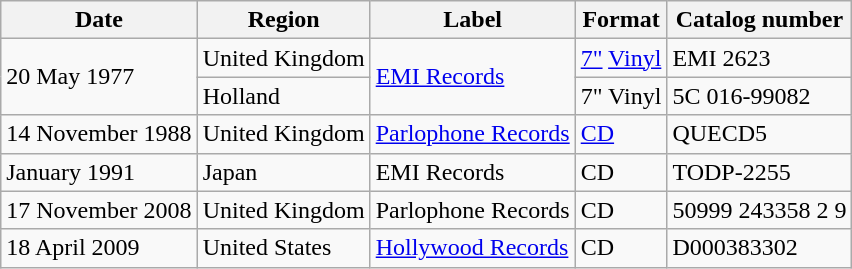<table class="wikitable">
<tr>
<th>Date</th>
<th>Region</th>
<th>Label</th>
<th>Format</th>
<th>Catalog number</th>
</tr>
<tr>
<td rowspan="2">20 May 1977</td>
<td>United Kingdom</td>
<td rowspan="2"><a href='#'>EMI Records</a></td>
<td><a href='#'>7"</a> <a href='#'>Vinyl</a></td>
<td>EMI 2623</td>
</tr>
<tr>
<td>Holland</td>
<td>7" Vinyl</td>
<td>5C 016-99082</td>
</tr>
<tr>
<td>14 November 1988</td>
<td>United Kingdom</td>
<td><a href='#'>Parlophone Records</a></td>
<td><a href='#'>CD</a></td>
<td>QUECD5</td>
</tr>
<tr>
<td>January 1991</td>
<td>Japan</td>
<td>EMI Records</td>
<td>CD</td>
<td>TODP-2255</td>
</tr>
<tr>
<td>17 November 2008</td>
<td>United Kingdom</td>
<td>Parlophone Records</td>
<td>CD</td>
<td>50999 243358 2 9</td>
</tr>
<tr>
<td>18 April 2009</td>
<td>United States</td>
<td><a href='#'>Hollywood Records</a></td>
<td>CD</td>
<td>D000383302</td>
</tr>
</table>
